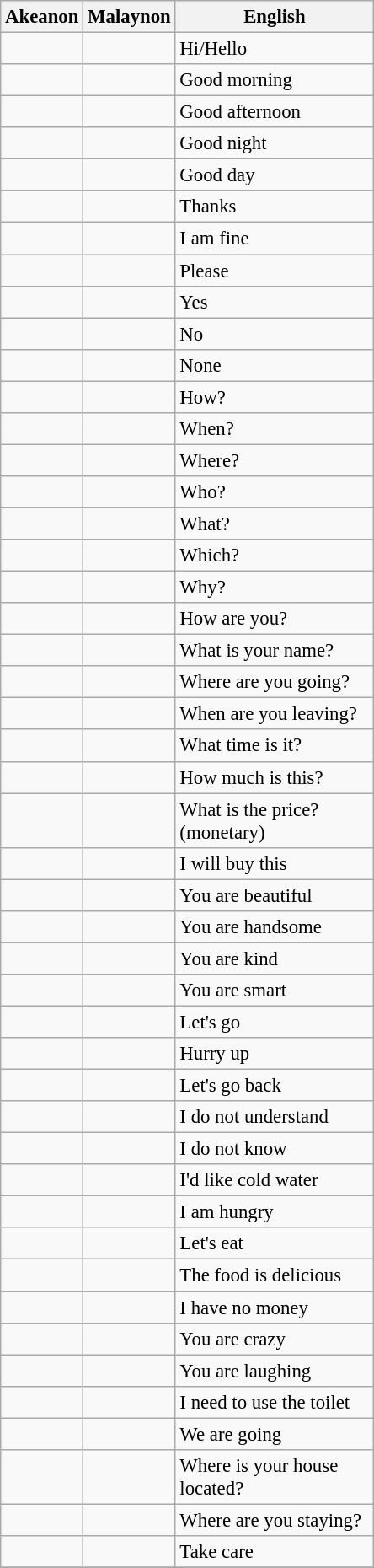<table class="wikitable" style="font-size:95%;">
<tr style="background:#efefef;">
<th>Akeanon</th>
<th>Malaynon</th>
<th width="150px">English</th>
</tr>
<tr>
<td></td>
<td></td>
<td>Hi/Hello</td>
</tr>
<tr>
<td></td>
<td></td>
<td>Good morning</td>
</tr>
<tr>
<td></td>
<td></td>
<td>Good afternoon</td>
</tr>
<tr>
<td></td>
<td></td>
<td>Good night</td>
</tr>
<tr>
<td></td>
<td></td>
<td>Good day</td>
</tr>
<tr>
<td></td>
<td></td>
<td>Thanks</td>
</tr>
<tr>
<td></td>
<td></td>
<td>I am fine</td>
</tr>
<tr>
<td></td>
<td></td>
<td>Please</td>
</tr>
<tr>
<td></td>
<td></td>
<td>Yes</td>
</tr>
<tr>
<td></td>
<td></td>
<td>No</td>
</tr>
<tr>
<td></td>
<td></td>
<td>None</td>
</tr>
<tr>
<td></td>
<td></td>
<td>How?</td>
</tr>
<tr>
<td></td>
<td></td>
<td>When?</td>
</tr>
<tr>
<td></td>
<td></td>
<td>Where?</td>
</tr>
<tr>
<td></td>
<td></td>
<td>Who?</td>
</tr>
<tr>
<td></td>
<td></td>
<td>What?</td>
</tr>
<tr>
<td></td>
<td></td>
<td>Which?</td>
</tr>
<tr>
<td></td>
<td></td>
<td>Why?</td>
</tr>
<tr>
<td></td>
<td></td>
<td>How are you?</td>
</tr>
<tr>
<td></td>
<td></td>
<td>What is your name?</td>
</tr>
<tr>
<td></td>
<td></td>
<td>Where are you going?</td>
</tr>
<tr>
<td></td>
<td></td>
<td>When are you leaving?</td>
</tr>
<tr>
<td></td>
<td></td>
<td>What time is it?</td>
</tr>
<tr>
<td></td>
<td></td>
<td>How much is this?</td>
</tr>
<tr>
<td></td>
<td></td>
<td>What is the price? (monetary)</td>
</tr>
<tr>
<td></td>
<td></td>
<td>I will buy this</td>
</tr>
<tr>
<td></td>
<td></td>
<td>You are beautiful</td>
</tr>
<tr>
<td></td>
<td></td>
<td>You are handsome</td>
</tr>
<tr>
<td></td>
<td></td>
<td>You are kind</td>
</tr>
<tr>
<td></td>
<td></td>
<td>You are smart</td>
</tr>
<tr>
<td></td>
<td></td>
<td>Let's go</td>
</tr>
<tr>
<td></td>
<td></td>
<td>Hurry up</td>
</tr>
<tr>
<td></td>
<td></td>
<td>Let's go back</td>
</tr>
<tr>
<td></td>
<td></td>
<td>I do not understand</td>
</tr>
<tr>
<td></td>
<td></td>
<td>I do not know</td>
</tr>
<tr>
<td></td>
<td></td>
<td>I'd like cold water</td>
</tr>
<tr>
<td></td>
<td></td>
<td>I am hungry</td>
</tr>
<tr>
<td></td>
<td></td>
<td>Let's eat</td>
</tr>
<tr>
<td></td>
<td></td>
<td>The food is delicious</td>
</tr>
<tr>
<td></td>
<td></td>
<td>I have no money</td>
</tr>
<tr>
<td></td>
<td></td>
<td>You are crazy</td>
</tr>
<tr>
<td></td>
<td></td>
<td>You are laughing</td>
</tr>
<tr>
<td></td>
<td></td>
<td>I need to use the toilet</td>
</tr>
<tr>
<td></td>
<td></td>
<td>We are going</td>
</tr>
<tr>
<td></td>
<td></td>
<td>Where is your house located?</td>
</tr>
<tr>
<td></td>
<td></td>
<td>Where are you staying?</td>
</tr>
<tr>
<td></td>
<td></td>
<td>Take care</td>
</tr>
<tr>
</tr>
</table>
